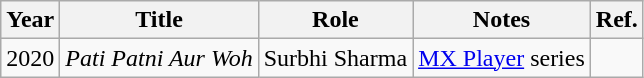<table class="wikitable sortable">
<tr>
<th>Year</th>
<th>Title</th>
<th>Role</th>
<th class="unsortable">Notes</th>
<th class="unsortable">Ref.</th>
</tr>
<tr>
<td>2020</td>
<td><em>Pati Patni Aur Woh</em></td>
<td>Surbhi Sharma</td>
<td><a href='#'>MX Player</a> series</td>
<td></td>
</tr>
</table>
